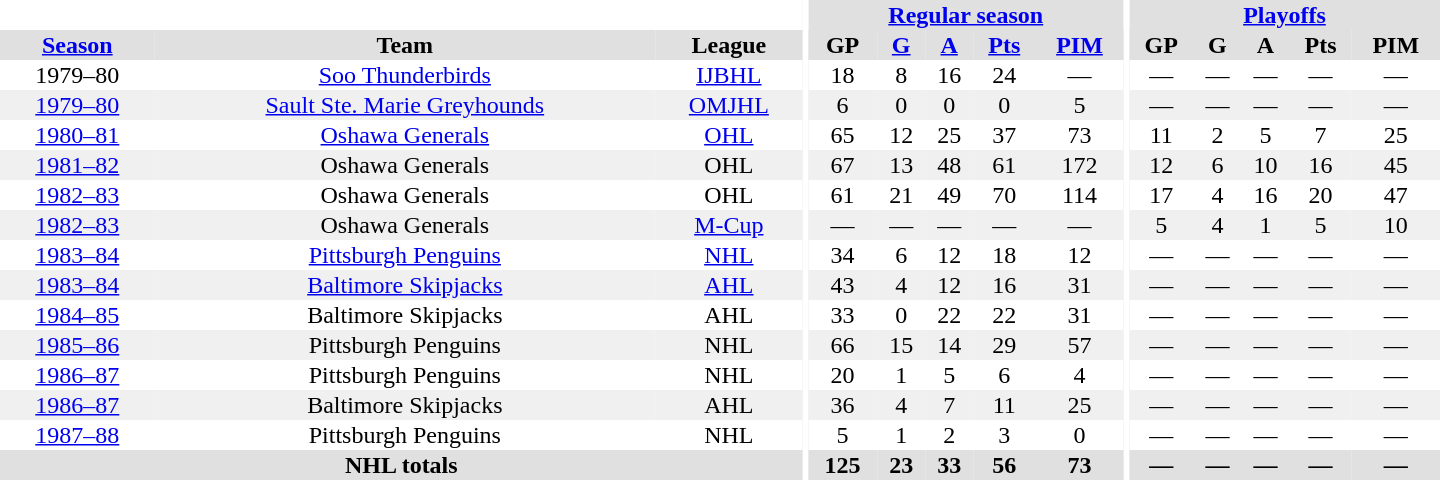<table border="0" cellpadding="1" cellspacing="0" style="text-align:center; width:60em">
<tr bgcolor="#e0e0e0">
<th colspan="3" bgcolor="#ffffff"></th>
<th rowspan="100" bgcolor="#ffffff"></th>
<th colspan="5"><a href='#'>Regular season</a></th>
<th rowspan="100" bgcolor="#ffffff"></th>
<th colspan="5"><a href='#'>Playoffs</a></th>
</tr>
<tr bgcolor="#e0e0e0">
<th><a href='#'>Season</a></th>
<th>Team</th>
<th>League</th>
<th>GP</th>
<th><a href='#'>G</a></th>
<th><a href='#'>A</a></th>
<th><a href='#'>Pts</a></th>
<th><a href='#'>PIM</a></th>
<th>GP</th>
<th>G</th>
<th>A</th>
<th>Pts</th>
<th>PIM</th>
</tr>
<tr>
<td>1979–80</td>
<td><a href='#'>Soo Thunderbirds</a></td>
<td><a href='#'>IJBHL</a></td>
<td>18</td>
<td>8</td>
<td>16</td>
<td>24</td>
<td>—</td>
<td>—</td>
<td>—</td>
<td>—</td>
<td>—</td>
<td>—</td>
</tr>
<tr bgcolor="#f0f0f0">
<td><a href='#'>1979–80</a></td>
<td><a href='#'>Sault Ste. Marie Greyhounds</a></td>
<td><a href='#'>OMJHL</a></td>
<td>6</td>
<td>0</td>
<td>0</td>
<td>0</td>
<td>5</td>
<td>—</td>
<td>—</td>
<td>—</td>
<td>—</td>
<td>—</td>
</tr>
<tr>
<td><a href='#'>1980–81</a></td>
<td><a href='#'>Oshawa Generals</a></td>
<td><a href='#'>OHL</a></td>
<td>65</td>
<td>12</td>
<td>25</td>
<td>37</td>
<td>73</td>
<td>11</td>
<td>2</td>
<td>5</td>
<td>7</td>
<td>25</td>
</tr>
<tr bgcolor="#f0f0f0">
<td><a href='#'>1981–82</a></td>
<td>Oshawa Generals</td>
<td>OHL</td>
<td>67</td>
<td>13</td>
<td>48</td>
<td>61</td>
<td>172</td>
<td>12</td>
<td>6</td>
<td>10</td>
<td>16</td>
<td>45</td>
</tr>
<tr>
<td><a href='#'>1982–83</a></td>
<td>Oshawa Generals</td>
<td>OHL</td>
<td>61</td>
<td>21</td>
<td>49</td>
<td>70</td>
<td>114</td>
<td>17</td>
<td>4</td>
<td>16</td>
<td>20</td>
<td>47</td>
</tr>
<tr bgcolor="#f0f0f0">
<td><a href='#'>1982–83</a></td>
<td>Oshawa Generals</td>
<td><a href='#'>M-Cup</a></td>
<td>—</td>
<td>—</td>
<td>—</td>
<td>—</td>
<td>—</td>
<td>5</td>
<td>4</td>
<td>1</td>
<td>5</td>
<td>10</td>
</tr>
<tr>
<td><a href='#'>1983–84</a></td>
<td><a href='#'>Pittsburgh Penguins</a></td>
<td><a href='#'>NHL</a></td>
<td>34</td>
<td>6</td>
<td>12</td>
<td>18</td>
<td>12</td>
<td>—</td>
<td>—</td>
<td>—</td>
<td>—</td>
<td>—</td>
</tr>
<tr bgcolor="#f0f0f0">
<td><a href='#'>1983–84</a></td>
<td><a href='#'>Baltimore Skipjacks</a></td>
<td><a href='#'>AHL</a></td>
<td>43</td>
<td>4</td>
<td>12</td>
<td>16</td>
<td>31</td>
<td>—</td>
<td>—</td>
<td>—</td>
<td>—</td>
<td>—</td>
</tr>
<tr>
<td><a href='#'>1984–85</a></td>
<td>Baltimore Skipjacks</td>
<td>AHL</td>
<td>33</td>
<td>0</td>
<td>22</td>
<td>22</td>
<td>31</td>
<td>—</td>
<td>—</td>
<td>—</td>
<td>—</td>
<td>—</td>
</tr>
<tr bgcolor="#f0f0f0">
<td><a href='#'>1985–86</a></td>
<td>Pittsburgh Penguins</td>
<td>NHL</td>
<td>66</td>
<td>15</td>
<td>14</td>
<td>29</td>
<td>57</td>
<td>—</td>
<td>—</td>
<td>—</td>
<td>—</td>
<td>—</td>
</tr>
<tr>
<td><a href='#'>1986–87</a></td>
<td>Pittsburgh Penguins</td>
<td>NHL</td>
<td>20</td>
<td>1</td>
<td>5</td>
<td>6</td>
<td>4</td>
<td>—</td>
<td>—</td>
<td>—</td>
<td>—</td>
<td>—</td>
</tr>
<tr bgcolor="#f0f0f0">
<td><a href='#'>1986–87</a></td>
<td>Baltimore Skipjacks</td>
<td>AHL</td>
<td>36</td>
<td>4</td>
<td>7</td>
<td>11</td>
<td>25</td>
<td>—</td>
<td>—</td>
<td>—</td>
<td>—</td>
<td>—</td>
</tr>
<tr>
<td><a href='#'>1987–88</a></td>
<td>Pittsburgh Penguins</td>
<td>NHL</td>
<td>5</td>
<td>1</td>
<td>2</td>
<td>3</td>
<td>0</td>
<td>—</td>
<td>—</td>
<td>—</td>
<td>—</td>
<td>—</td>
</tr>
<tr bgcolor="#e0e0e0">
<th colspan="3">NHL totals</th>
<th>125</th>
<th>23</th>
<th>33</th>
<th>56</th>
<th>73</th>
<th>—</th>
<th>—</th>
<th>—</th>
<th>—</th>
<th>—</th>
</tr>
</table>
